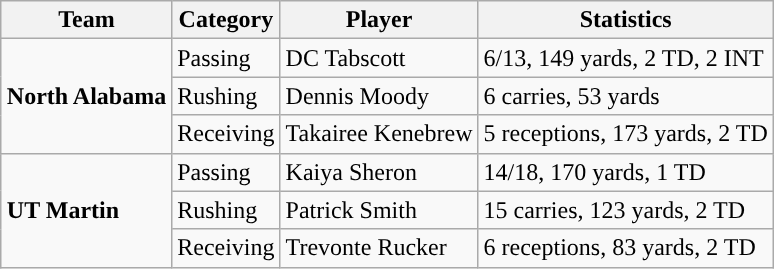<table class="wikitable" style="float: right;">
<tr>
<th>Team</th>
<th>Category</th>
<th>Player</th>
<th>Statistics</th>
</tr>
<tr>
<td rowspan=3><strong>North Alabama</strong></td>
<td>Passing</td>
<td>DC Tabscott</td>
<td>6/13, 149 yards, 2 TD, 2 INT</td>
</tr>
<tr>
<td>Rushing</td>
<td>Dennis Moody</td>
<td>6 carries, 53 yards</td>
</tr>
<tr>
<td>Receiving</td>
<td>Takairee Kenebrew</td>
<td>5 receptions, 173 yards, 2 TD</td>
</tr>
<tr>
<td rowspan=3><strong>UT Martin</strong></td>
<td>Passing</td>
<td>Kaiya Sheron</td>
<td>14/18, 170 yards, 1 TD</td>
</tr>
<tr>
<td>Rushing</td>
<td>Patrick Smith</td>
<td>15 carries, 123 yards, 2 TD</td>
</tr>
<tr>
<td>Receiving</td>
<td>Trevonte Rucker</td>
<td>6 receptions, 83 yards, 2 TD</td>
</tr>
</table>
